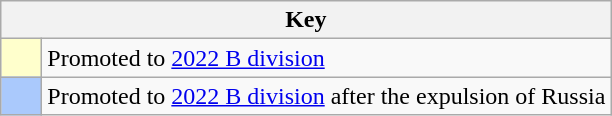<table class="wikitable" style="text-align: center;">
<tr>
<th colspan=2>Key</th>
</tr>
<tr>
<td style="background:#ffffcc; width:20px;"></td>
<td align=left>Promoted to <a href='#'>2022 B division</a></td>
</tr>
<tr>
<td style="background:#aac9fc; width:20px;"></td>
<td align=left>Promoted to <a href='#'>2022 B division</a> after the expulsion of Russia</td>
</tr>
</table>
